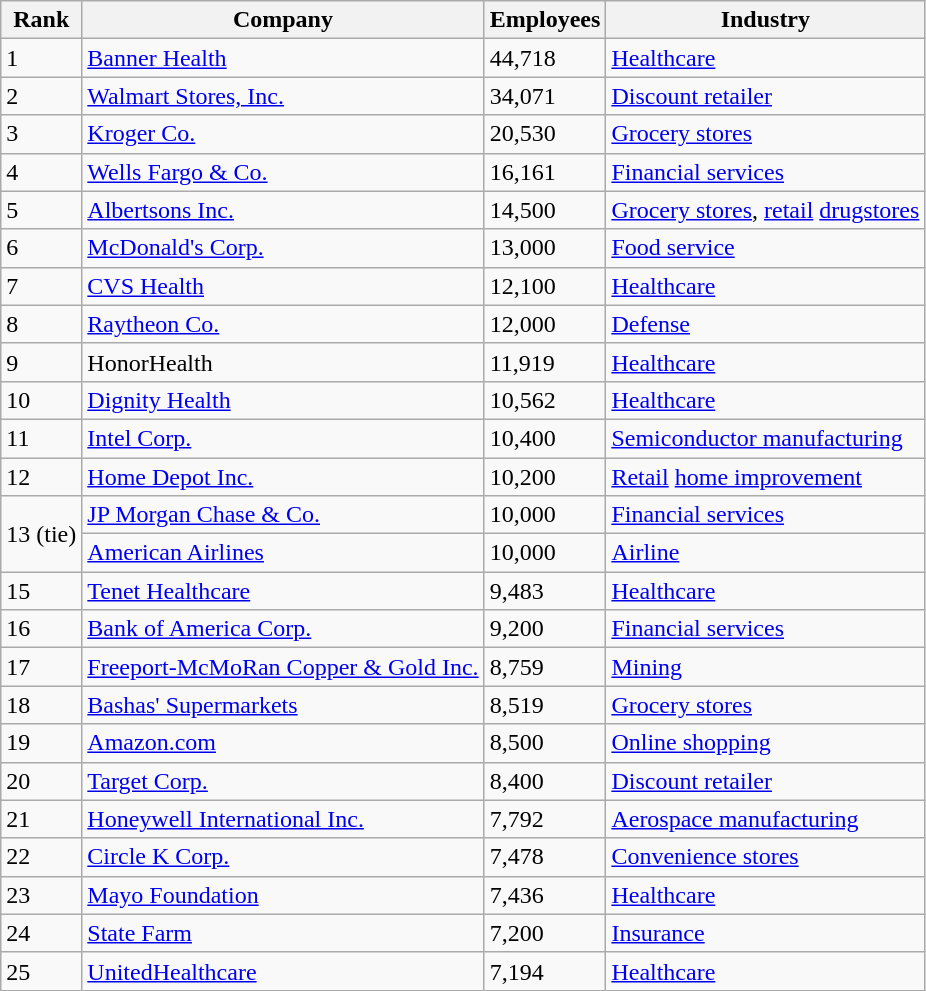<table class="wikitable">
<tr>
<th>Rank</th>
<th>Company</th>
<th>Employees</th>
<th>Industry</th>
</tr>
<tr>
<td>1</td>
<td><a href='#'>Banner Health</a></td>
<td>44,718</td>
<td><a href='#'>Healthcare</a></td>
</tr>
<tr>
<td>2</td>
<td><a href='#'>Walmart Stores, Inc.</a></td>
<td>34,071</td>
<td><a href='#'>Discount retailer</a></td>
</tr>
<tr>
<td>3</td>
<td><a href='#'>Kroger Co.</a></td>
<td>20,530</td>
<td><a href='#'>Grocery stores</a></td>
</tr>
<tr>
<td>4</td>
<td><a href='#'>Wells Fargo & Co.</a></td>
<td>16,161</td>
<td><a href='#'>Financial services</a></td>
</tr>
<tr>
<td>5</td>
<td><a href='#'>Albertsons Inc.</a></td>
<td>14,500</td>
<td><a href='#'>Grocery stores</a>, <a href='#'>retail</a> <a href='#'>drugstores</a></td>
</tr>
<tr>
<td>6</td>
<td><a href='#'>McDonald's Corp.</a></td>
<td>13,000</td>
<td><a href='#'>Food service</a></td>
</tr>
<tr>
<td>7</td>
<td><a href='#'>CVS Health</a></td>
<td>12,100</td>
<td><a href='#'>Healthcare</a></td>
</tr>
<tr>
<td>8</td>
<td><a href='#'>Raytheon Co.</a></td>
<td>12,000</td>
<td><a href='#'>Defense</a></td>
</tr>
<tr>
<td>9</td>
<td>HonorHealth</td>
<td>11,919</td>
<td><a href='#'>Healthcare</a></td>
</tr>
<tr>
<td>10</td>
<td><a href='#'>Dignity Health</a></td>
<td>10,562</td>
<td><a href='#'>Healthcare</a></td>
</tr>
<tr>
<td>11</td>
<td><a href='#'>Intel Corp.</a></td>
<td>10,400</td>
<td><a href='#'>Semiconductor manufacturing</a></td>
</tr>
<tr>
<td>12</td>
<td><a href='#'>Home Depot Inc.</a></td>
<td>10,200</td>
<td><a href='#'>Retail</a> <a href='#'>home improvement</a></td>
</tr>
<tr>
<td rowspan=2>13 (tie)</td>
<td><a href='#'>JP Morgan Chase & Co.</a></td>
<td>10,000</td>
<td><a href='#'>Financial services</a></td>
</tr>
<tr>
<td><a href='#'>American Airlines</a></td>
<td>10,000</td>
<td><a href='#'>Airline</a></td>
</tr>
<tr>
<td>15</td>
<td><a href='#'>Tenet Healthcare</a></td>
<td>9,483</td>
<td><a href='#'>Healthcare</a></td>
</tr>
<tr>
<td>16</td>
<td><a href='#'>Bank of America Corp.</a></td>
<td>9,200</td>
<td><a href='#'>Financial services</a></td>
</tr>
<tr>
<td>17</td>
<td><a href='#'>Freeport-McMoRan Copper & Gold Inc.</a></td>
<td>8,759</td>
<td><a href='#'>Mining</a></td>
</tr>
<tr>
<td>18</td>
<td><a href='#'>Bashas' Supermarkets</a></td>
<td>8,519</td>
<td><a href='#'>Grocery stores</a></td>
</tr>
<tr>
<td>19</td>
<td><a href='#'>Amazon.com</a></td>
<td>8,500</td>
<td><a href='#'>Online shopping</a></td>
</tr>
<tr>
<td>20</td>
<td><a href='#'>Target Corp.</a></td>
<td>8,400</td>
<td><a href='#'>Discount retailer</a></td>
</tr>
<tr>
<td>21</td>
<td><a href='#'>Honeywell International Inc.</a></td>
<td>7,792</td>
<td><a href='#'>Aerospace manufacturing</a></td>
</tr>
<tr>
<td>22</td>
<td><a href='#'>Circle K Corp.</a></td>
<td>7,478</td>
<td><a href='#'>Convenience stores</a></td>
</tr>
<tr>
<td>23</td>
<td><a href='#'>Mayo Foundation</a></td>
<td>7,436</td>
<td><a href='#'>Healthcare</a></td>
</tr>
<tr>
<td>24</td>
<td><a href='#'>State Farm</a></td>
<td>7,200</td>
<td><a href='#'>Insurance</a></td>
</tr>
<tr>
<td>25</td>
<td><a href='#'>UnitedHealthcare</a></td>
<td>7,194</td>
<td><a href='#'>Healthcare</a></td>
</tr>
</table>
